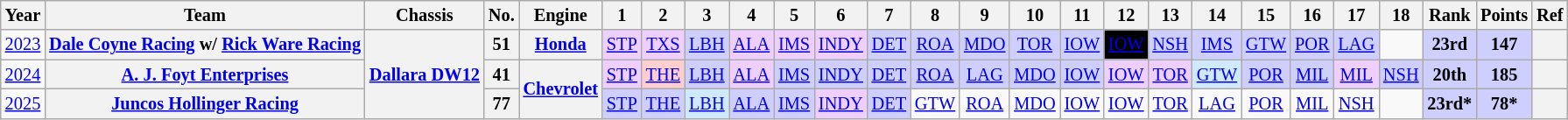<table class="wikitable" style="text-align:center; font-size:85%;">
<tr>
<th>Year</th>
<th>Team</th>
<th>Chassis</th>
<th>No.</th>
<th>Engine</th>
<th>1</th>
<th>2</th>
<th>3</th>
<th>4</th>
<th>5</th>
<th>6</th>
<th>7</th>
<th>8</th>
<th>9</th>
<th>10</th>
<th>11</th>
<th>12</th>
<th>13</th>
<th>14</th>
<th>15</th>
<th>16</th>
<th>17</th>
<th>18</th>
<th>Rank</th>
<th>Points</th>
<th>Ref</th>
</tr>
<tr>
<td><a href='#'>2023</a></td>
<th nowrap><a href='#'>Dale Coyne Racing</a> w/ <a href='#'>Rick Ware Racing</a></th>
<th rowspan=3 nowrap><a href='#'>Dallara DW12</a></th>
<th rowspan=1>51</th>
<th rowspan=1><a href='#'>Honda</a></th>
<td style="background:#EFCFFF;"><a href='#'>STP</a><br></td>
<td style="background:#EFCFFF;"><a href='#'>TXS</a><br></td>
<td style="background:#CFCFFF;"><a href='#'>LBH</a><br></td>
<td style="background:#EFCFFF;"><a href='#'>ALA</a><br></td>
<td style="background:#EFCFFF;"><a href='#'>IMS</a><br></td>
<td style="background:#EFCFFF;"><a href='#'>INDY</a><br></td>
<td style="background:#CFCFFF;"><a href='#'>DET</a><br></td>
<td style="background:#CFCFFF;"><a href='#'>ROA</a><br></td>
<td style="background:#CFCFFF;"><a href='#'>MDO</a><br></td>
<td style="background:#CFCFFF;"><a href='#'>TOR</a><br></td>
<td style="background:#CFCFFF;"><a href='#'>IOW</a><br></td>
<td style="background:#000000; color:white;"><a href='#'><span>IOW</span></a><br></td>
<td style="background:#CFCFFF;"><a href='#'>NSH</a><br></td>
<td style="background:#CFCFFF;"><a href='#'>IMS</a><br></td>
<td style="background:#CFCFFF;"><a href='#'>GTW</a><br></td>
<td style="background:#CFCFFF;"><a href='#'>POR</a><br></td>
<td style="background:#CFCFFF;"><a href='#'>LAG</a><br></td>
<td></td>
<th style="background:#CFCFFF;">23rd</th>
<th style="background:#CFCFFF;">147</th>
<th></th>
</tr>
<tr>
<td><a href='#'>2024</a></td>
<th nowrap><a href='#'>A. J. Foyt Enterprises</a></th>
<th>41</th>
<th rowspan=2><a href='#'>Chevrolet</a></th>
<td style="background:#EFCFFF;"><a href='#'>STP</a><br></td>
<td style="background:#FFCFCF;"><a href='#'>THE</a><br></td>
<td style="background:#CFCFFF;"><a href='#'>LBH</a><br></td>
<td style="background:#EFCFFF;"><a href='#'>ALA</a><br></td>
<td style="background:#CFCFFF;"><a href='#'>IMS</a><br></td>
<td style="background:#CFCFFF;"><a href='#'>INDY</a><br></td>
<td style="background:#CFCFFF;"><a href='#'>DET</a><br></td>
<td style="background:#CFCFFF;"><a href='#'>ROA</a><br></td>
<td style="background:#CFCFFF;"><a href='#'>LAG</a><br></td>
<td style="background:#CFCFFF;"><a href='#'>MDO</a><br></td>
<td style="background:#CFCFFF;"><a href='#'>IOW</a><br></td>
<td style="background:#EFCFFF;"><a href='#'>IOW</a><br></td>
<td style="background:#EFCFFF;"><a href='#'>TOR</a><br></td>
<td style="background:#CFEAFF;"><a href='#'>GTW</a><br></td>
<td style="background:#CFCFFF;"><a href='#'>POR</a><br></td>
<td style="background:#CFCFFF;"><a href='#'>MIL</a><br></td>
<td style="background:#EFCFFF;"><a href='#'>MIL</a><br></td>
<td style="background:#CFCFFF;"><a href='#'>NSH</a><br></td>
<th style=background:#CFCFFF>20th</th>
<th style=background:#CFCFFF>185</th>
<th></th>
</tr>
<tr>
<td><a href='#'>2025</a></td>
<th nowrap><a href='#'>Juncos Hollinger Racing</a></th>
<th>77</th>
<td style="background:#CFCFFF;"><a href='#'>STP</a><br></td>
<td style="background:#CFCFFF;"><a href='#'>THE</a><br></td>
<td style="background:#CFEAFF;"><a href='#'>LBH</a><br></td>
<td style="background:#CFCFFF;"><a href='#'>ALA</a><br></td>
<td style="background:#CFCFFF;"><a href='#'>IMS</a><br></td>
<td style="background:#EFCFFF;"><a href='#'>INDY</a><br></td>
<td style="background:#CFCFFF;"><a href='#'>DET</a><br></td>
<td><a href='#'>GTW</a><br></td>
<td><a href='#'>ROA</a><br></td>
<td><a href='#'>MDO</a><br></td>
<td><a href='#'>IOW</a><br></td>
<td><a href='#'>IOW</a><br></td>
<td><a href='#'>TOR</a><br></td>
<td><a href='#'>LAG</a><br></td>
<td><a href='#'>POR</a><br></td>
<td><a href='#'>MIL</a><br></td>
<td><a href='#'>NSH</a><br></td>
<td></td>
<th style="background:#CFCFFF;">23rd*</th>
<th style="background:#CFCFFF;">78*</th>
<th></th>
</tr>
</table>
